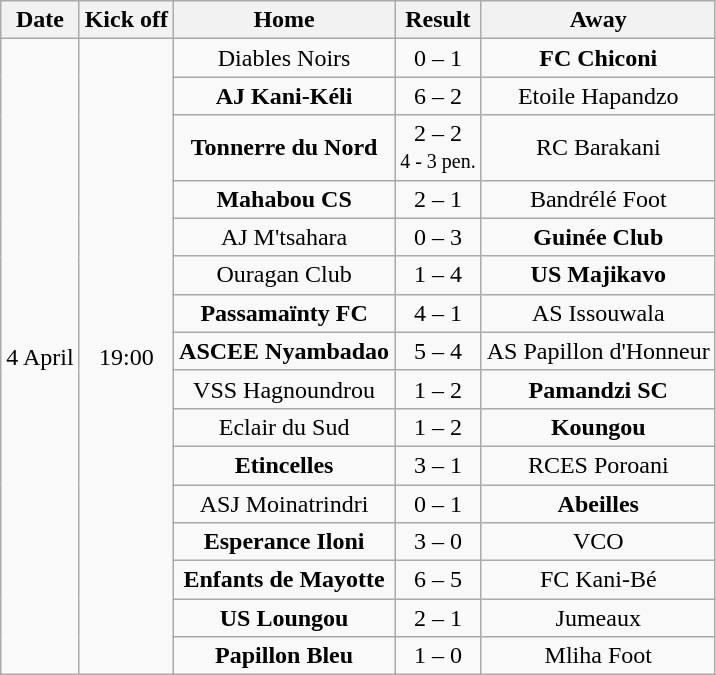<table class="wikitable" style="text-align: center">
<tr>
<th scope="col">Date</th>
<th scope="col">Kick off</th>
<th scope="col">Home</th>
<th scope="col">Result</th>
<th scope="col">Away</th>
</tr>
<tr>
<td rowspan="16">4 April</td>
<td rowspan="16">19:00</td>
<td>Diables Noirs</td>
<td>0 – 1</td>
<td><strong>FC Chiconi</strong></td>
</tr>
<tr>
<td><strong>AJ Kani-Kéli</strong></td>
<td>6 – 2</td>
<td>Etoile Hapandzo</td>
</tr>
<tr>
<td><strong>Tonnerre du Nord</strong></td>
<td>2 – 2 <br> <small> 4 - 3 pen. </small></td>
<td>RC Barakani</td>
</tr>
<tr>
<td><strong>Mahabou CS</strong></td>
<td>2 – 1</td>
<td>Bandrélé Foot</td>
</tr>
<tr>
<td>AJ M'tsahara</td>
<td>0 – 3</td>
<td><strong>Guinée Club</strong></td>
</tr>
<tr>
<td>Ouragan Club</td>
<td>1 – 4</td>
<td><strong>US Majikavo</strong></td>
</tr>
<tr>
<td><strong>Passamaïnty FC</strong></td>
<td>4 – 1</td>
<td>AS Issouwala</td>
</tr>
<tr>
<td><strong>ASCEE Nyambadao</strong></td>
<td>5 – 4</td>
<td>AS Papillon d'Honneur</td>
</tr>
<tr>
<td>VSS Hagnoundrou</td>
<td>1 – 2</td>
<td><strong>Pamandzi SC</strong></td>
</tr>
<tr>
<td>Eclair du Sud</td>
<td>1 – 2</td>
<td><strong>Koungou </strong></td>
</tr>
<tr>
<td><strong>Etincelles</strong></td>
<td>3 – 1</td>
<td>RCES Poroani</td>
</tr>
<tr>
<td>ASJ Moinatrindri</td>
<td>0 – 1</td>
<td><strong>Abeilles</strong></td>
</tr>
<tr>
<td><strong>Esperance Iloni</strong></td>
<td>3 – 0</td>
<td>VCO</td>
</tr>
<tr>
<td><strong>Enfants de Mayotte</strong></td>
<td>6 – 5</td>
<td>FC Kani-Bé</td>
</tr>
<tr>
<td><strong>US Loungou</strong></td>
<td>2 – 1</td>
<td>Jumeaux</td>
</tr>
<tr>
<td><strong>Papillon Bleu</strong></td>
<td>1 – 0</td>
<td>Mliha Foot</td>
</tr>
</table>
